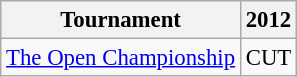<table class="wikitable" style="font-size:95%;text-align:center;">
<tr>
<th>Tournament</th>
<th>2012</th>
</tr>
<tr>
<td align=left><a href='#'>The Open Championship</a></td>
<td>CUT</td>
</tr>
</table>
